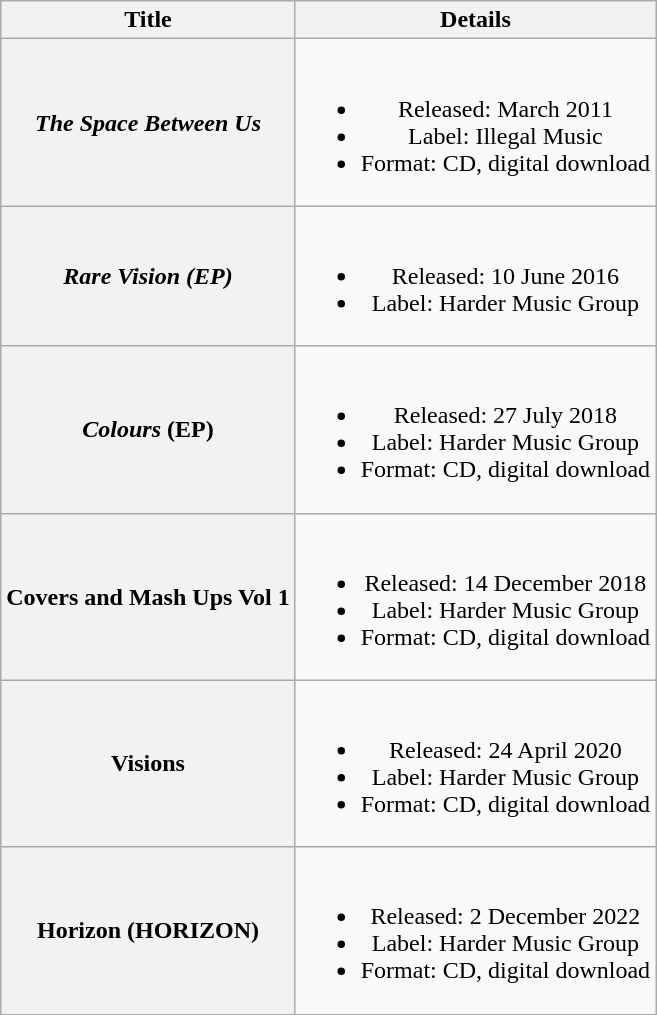<table class="wikitable plainrowheaders" style="text-align:center;" border="1">
<tr>
<th>Title</th>
<th>Details</th>
</tr>
<tr>
<th scope="row"><em>The Space Between Us</em></th>
<td><br><ul><li>Released: March 2011</li><li>Label: Illegal Music</li><li>Format: CD, digital download</li></ul></td>
</tr>
<tr>
<th scope="row"><em>Rare Vision (EP)</em></th>
<td><br><ul><li>Released: 10 June 2016</li><li>Label: Harder Music Group</li></ul></td>
</tr>
<tr>
<th scope="row"><em>Colours</em> (EP)<em></th>
<td><br><ul><li>Released: 27 July 2018</li><li>Label: Harder Music Group</li><li>Format: CD, digital download</li></ul></td>
</tr>
<tr>
<th scope="row"></em>Covers and Mash Ups Vol 1<em></th>
<td><br><ul><li>Released: 14 December 2018</li><li>Label: Harder Music Group</li><li>Format: CD, digital download</li></ul></td>
</tr>
<tr>
<th scope="row"></em>Visions<em></th>
<td><br><ul><li>Released: 24 April 2020</li><li>Label: Harder Music Group</li><li>Format: CD, digital download</li></ul></td>
</tr>
<tr>
<th scope="row"></em>Horizon (HORIZON)<em></th>
<td><br><ul><li>Released: 2 December 2022</li><li>Label: Harder Music Group</li><li>Format: CD, digital download</li></ul></td>
</tr>
</table>
